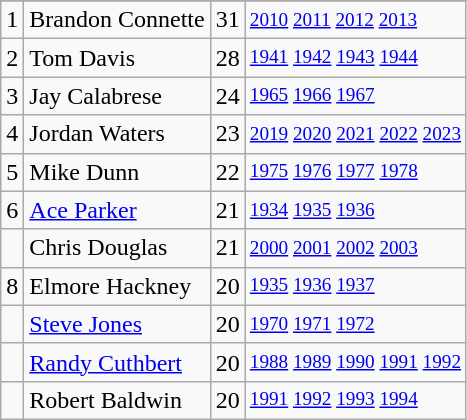<table class="wikitable">
<tr>
</tr>
<tr>
<td>1</td>
<td>Brandon Connette</td>
<td>31</td>
<td style="font-size:80%;"><a href='#'>2010</a> <a href='#'>2011</a> <a href='#'>2012</a> <a href='#'>2013</a></td>
</tr>
<tr>
<td>2</td>
<td>Tom Davis</td>
<td>28</td>
<td style="font-size:80%;"><a href='#'>1941</a> <a href='#'>1942</a> <a href='#'>1943</a> <a href='#'>1944</a></td>
</tr>
<tr>
<td>3</td>
<td>Jay Calabrese</td>
<td>24</td>
<td style="font-size:80%;"><a href='#'>1965</a> <a href='#'>1966</a> <a href='#'>1967</a></td>
</tr>
<tr>
<td>4</td>
<td>Jordan Waters</td>
<td>23</td>
<td style="font-size:80%;"><a href='#'>2019</a> <a href='#'>2020</a> <a href='#'>2021</a> <a href='#'>2022</a> <a href='#'>2023</a></td>
</tr>
<tr>
<td>5</td>
<td>Mike Dunn</td>
<td>22</td>
<td style="font-size:80%;"><a href='#'>1975</a> <a href='#'>1976</a> <a href='#'>1977</a> <a href='#'>1978</a></td>
</tr>
<tr>
<td>6</td>
<td><a href='#'>Ace Parker</a></td>
<td>21</td>
<td style="font-size:80%;"><a href='#'>1934</a> <a href='#'>1935</a> <a href='#'>1936</a></td>
</tr>
<tr>
<td></td>
<td>Chris Douglas</td>
<td>21</td>
<td style="font-size:80%;"><a href='#'>2000</a> <a href='#'>2001</a> <a href='#'>2002</a> <a href='#'>2003</a></td>
</tr>
<tr>
<td>8</td>
<td>Elmore Hackney</td>
<td>20</td>
<td style="font-size:80%;"><a href='#'>1935</a> <a href='#'>1936</a> <a href='#'>1937</a></td>
</tr>
<tr>
<td></td>
<td><a href='#'>Steve Jones</a></td>
<td>20</td>
<td style="font-size:80%;"><a href='#'>1970</a> <a href='#'>1971</a> <a href='#'>1972</a></td>
</tr>
<tr>
<td></td>
<td><a href='#'>Randy Cuthbert</a></td>
<td>20</td>
<td style="font-size:80%;"><a href='#'>1988</a> <a href='#'>1989</a> <a href='#'>1990</a> <a href='#'>1991</a> <a href='#'>1992</a></td>
</tr>
<tr>
<td></td>
<td>Robert Baldwin</td>
<td>20</td>
<td style="font-size:80%;"><a href='#'>1991</a> <a href='#'>1992</a> <a href='#'>1993</a> <a href='#'>1994</a></td>
</tr>
</table>
